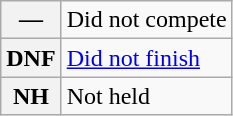<table class="wikitable">
<tr>
<th scope="row">—</th>
<td>Did not compete</td>
</tr>
<tr>
<th scope="row">DNF</th>
<td><a href='#'>Did not finish</a></td>
</tr>
<tr>
<th scope="row">NH</th>
<td>Not held</td>
</tr>
</table>
